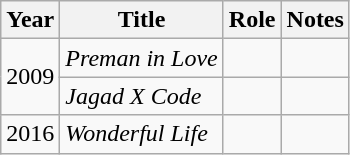<table class="wikitable sortable">
<tr>
<th>Year</th>
<th>Title</th>
<th>Role</th>
<th class="unsortable">Notes</th>
</tr>
<tr>
<td rowspan=2>2009</td>
<td><em>Preman in Love</em></td>
<td></td>
<td></td>
</tr>
<tr>
<td><em>Jagad X Code</em></td>
<td></td>
<td></td>
</tr>
<tr>
<td>2016</td>
<td><em>Wonderful Life</em></td>
<td></td>
<td></td>
</tr>
</table>
